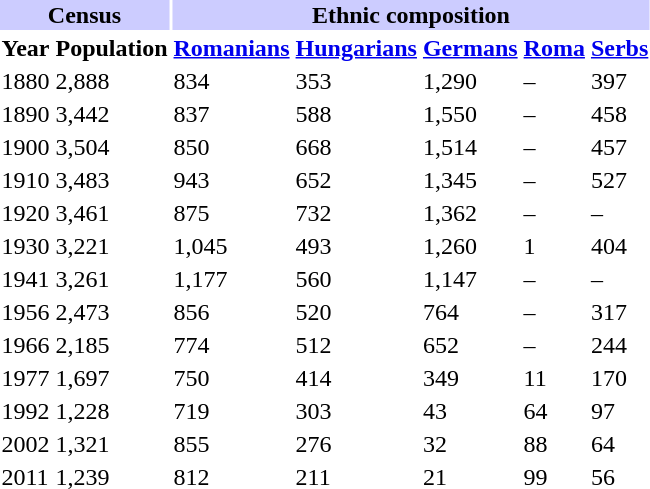<table class="toccolours">
<tr>
<th align="center" colspan="2" style="background:#ccccff;">Census</th>
<th align="center" colspan="5" style="background:#ccccff;">Ethnic composition</th>
</tr>
<tr>
<th>Year</th>
<th>Population</th>
<th><a href='#'>Romanians</a></th>
<th><a href='#'>Hungarians</a></th>
<th><a href='#'>Germans</a></th>
<th><a href='#'>Roma</a></th>
<th><a href='#'>Serbs</a></th>
</tr>
<tr>
<td>1880</td>
<td>2,888</td>
<td>834</td>
<td>353</td>
<td>1,290</td>
<td>–</td>
<td>397</td>
</tr>
<tr>
<td>1890</td>
<td>3,442</td>
<td>837</td>
<td>588</td>
<td>1,550</td>
<td>–</td>
<td>458</td>
</tr>
<tr>
<td>1900</td>
<td>3,504</td>
<td>850</td>
<td>668</td>
<td>1,514</td>
<td>–</td>
<td>457</td>
</tr>
<tr>
<td>1910</td>
<td>3,483</td>
<td>943</td>
<td>652</td>
<td>1,345</td>
<td>–</td>
<td>527</td>
</tr>
<tr>
<td>1920</td>
<td>3,461</td>
<td>875</td>
<td>732</td>
<td>1,362</td>
<td>–</td>
<td>–</td>
</tr>
<tr>
<td>1930</td>
<td>3,221</td>
<td>1,045</td>
<td>493</td>
<td>1,260</td>
<td>1</td>
<td>404</td>
</tr>
<tr>
<td>1941</td>
<td>3,261</td>
<td>1,177</td>
<td>560</td>
<td>1,147</td>
<td>–</td>
<td>–</td>
</tr>
<tr>
<td>1956</td>
<td>2,473</td>
<td>856</td>
<td>520</td>
<td>764</td>
<td>–</td>
<td>317</td>
</tr>
<tr>
<td>1966</td>
<td>2,185</td>
<td>774</td>
<td>512</td>
<td>652</td>
<td>–</td>
<td>244</td>
</tr>
<tr>
<td>1977</td>
<td>1,697</td>
<td>750</td>
<td>414</td>
<td>349</td>
<td>11</td>
<td>170</td>
</tr>
<tr>
<td>1992</td>
<td>1,228</td>
<td>719</td>
<td>303</td>
<td>43</td>
<td>64</td>
<td>97</td>
</tr>
<tr>
<td>2002</td>
<td>1,321</td>
<td>855</td>
<td>276</td>
<td>32</td>
<td>88</td>
<td>64</td>
</tr>
<tr>
<td>2011</td>
<td>1,239</td>
<td>812</td>
<td>211</td>
<td>21</td>
<td>99</td>
<td>56</td>
</tr>
</table>
